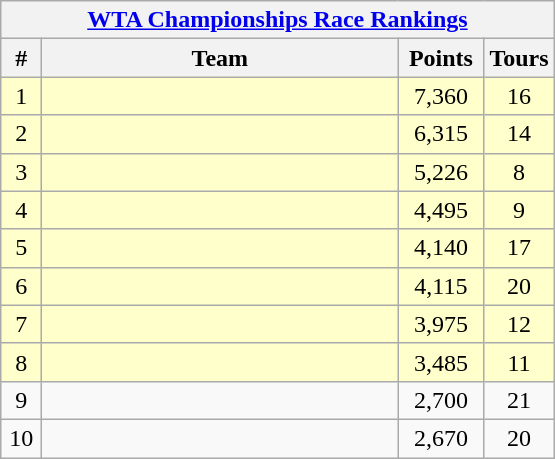<table class="wikitable sortable" style="text-align:center">
<tr>
<th colspan="5"><a href='#'>WTA Championships Race Rankings</a> </th>
</tr>
<tr>
<th style="width:20px;">#</th>
<th style="width:230px;">Team</th>
<th style="width:50px;">Points</th>
<th style="width:30px;">Tours</th>
</tr>
<tr style="background:#ffc;">
<td>1</td>
<td align=left><br></td>
<td>7,360</td>
<td>16</td>
</tr>
<tr style="background:#ffc;">
<td>2</td>
<td align=left><br></td>
<td>6,315</td>
<td>14</td>
</tr>
<tr style="background:#ffc;">
<td>3</td>
<td align=left><br></td>
<td>5,226</td>
<td>8</td>
</tr>
<tr style="background:#ffc;">
<td>4</td>
<td align=left><br></td>
<td>4,495</td>
<td>9</td>
</tr>
<tr style="background:#ffc;">
<td>5</td>
<td align=left> <br> </td>
<td>4,140</td>
<td>17</td>
</tr>
<tr style="background:#ffc;">
<td>6</td>
<td align=left> <br> </td>
<td>4,115</td>
<td>20</td>
</tr>
<tr style="background:#ffc;">
<td>7</td>
<td align=left><br></td>
<td>3,975</td>
<td>12</td>
</tr>
<tr style="background:#ffc;">
<td>8</td>
<td align=left><br></td>
<td>3,485</td>
<td>11</td>
</tr>
<tr>
<td>9</td>
<td align=left><br></td>
<td>2,700</td>
<td>21</td>
</tr>
<tr>
<td>10</td>
<td align=left><br></td>
<td>2,670</td>
<td>20</td>
</tr>
</table>
